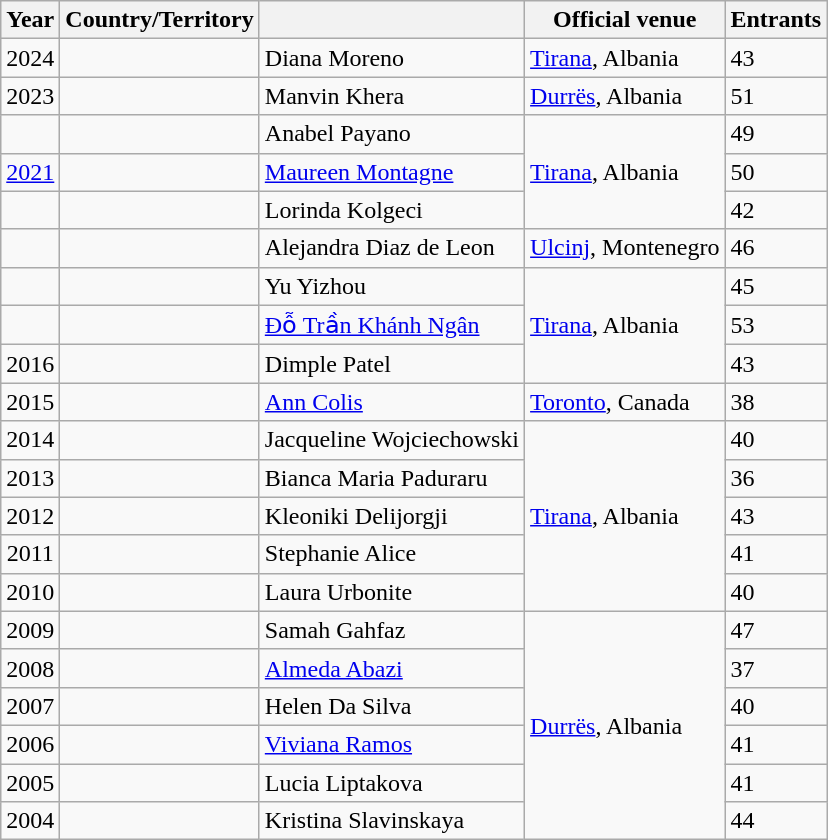<table class="wikitable ">
<tr>
<th>Year</th>
<th>Country/Territory</th>
<th></th>
<th>Official venue</th>
<th>Entrants</th>
</tr>
<tr>
<td style="text-align: center;">2024</td>
<td></td>
<td>Diana Moreno</td>
<td><a href='#'>Tirana</a>, Albania</td>
<td>43</td>
</tr>
<tr>
<td style="text-align: center;">2023</td>
<td></td>
<td>Manvin Khera</td>
<td><a href='#'>Durrës</a>, Albania</td>
<td>51</td>
</tr>
<tr>
<td style="text-align: center;"></td>
<td></td>
<td>Anabel Payano</td>
<td rowspan="3"><a href='#'>Tirana</a>, Albania</td>
<td>49</td>
</tr>
<tr>
<td style="text-align: center;"><a href='#'>2021</a></td>
<td></td>
<td><a href='#'>Maureen Montagne</a></td>
<td>50</td>
</tr>
<tr>
<td style="text-align: center;"></td>
<td></td>
<td>Lorinda Kolgeci</td>
<td>42</td>
</tr>
<tr>
<td style="text-align: center;"></td>
<td></td>
<td>Alejandra Diaz de Leon</td>
<td><a href='#'>Ulcinj</a>, Montenegro</td>
<td>46</td>
</tr>
<tr>
<td style="text-align: center;"></td>
<td></td>
<td>Yu Yizhou</td>
<td rowspan="3"><a href='#'>Tirana</a>, Albania</td>
<td>45</td>
</tr>
<tr>
<td style="text-align: center;"></td>
<td></td>
<td><a href='#'>Đỗ Trần Khánh Ngân</a></td>
<td>53</td>
</tr>
<tr>
<td style="text-align: center;">2016</td>
<td></td>
<td>Dimple Patel</td>
<td>43</td>
</tr>
<tr>
<td style="text-align: center;">2015</td>
<td></td>
<td><a href='#'>Ann Colis</a></td>
<td><a href='#'>Toronto</a>, Canada</td>
<td>38</td>
</tr>
<tr>
<td style="text-align: center;">2014</td>
<td></td>
<td>Jacqueline Wojciechowski</td>
<td rowspan="5"><a href='#'>Tirana</a>, Albania</td>
<td>40</td>
</tr>
<tr>
<td style="text-align: center;">2013</td>
<td></td>
<td>Bianca Maria Paduraru</td>
<td>36</td>
</tr>
<tr>
<td style="text-align: center;">2012</td>
<td></td>
<td>Kleoniki Delijorgji</td>
<td>43</td>
</tr>
<tr>
<td style="text-align: center;">2011</td>
<td></td>
<td>Stephanie Alice</td>
<td>41</td>
</tr>
<tr>
<td style="text-align: center;">2010</td>
<td></td>
<td>Laura Urbonite</td>
<td>40</td>
</tr>
<tr>
<td style="text-align: center;">2009</td>
<td></td>
<td>Samah Gahfaz</td>
<td rowspan="6"><a href='#'>Durrës</a>, Albania</td>
<td>47</td>
</tr>
<tr>
<td style="text-align: center;">2008</td>
<td></td>
<td><a href='#'>Almeda Abazi</a></td>
<td>37</td>
</tr>
<tr>
<td style="text-align: center;">2007</td>
<td></td>
<td>Helen Da Silva</td>
<td>40</td>
</tr>
<tr>
<td style="text-align: center;">2006</td>
<td></td>
<td><a href='#'>Viviana Ramos</a></td>
<td>41</td>
</tr>
<tr>
<td style="text-align: center;">2005</td>
<td></td>
<td>Lucia Liptakova</td>
<td>41</td>
</tr>
<tr>
<td style="text-align: center;">2004</td>
<td></td>
<td>Kristina Slavinskaya</td>
<td>44</td>
</tr>
</table>
